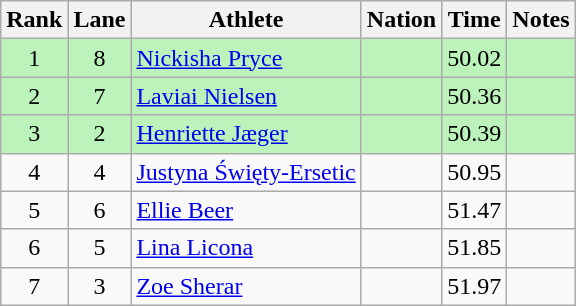<table class="wikitable sortable" style="text-align:center;">
<tr>
<th>Rank</th>
<th>Lane</th>
<th>Athlete</th>
<th>Nation</th>
<th>Time</th>
<th>Notes</th>
</tr>
<tr bgcolor=bbf3bb>
<td>1</td>
<td>8</td>
<td align=left><a href='#'>Nickisha Pryce</a></td>
<td align=left></td>
<td>50.02</td>
<td></td>
</tr>
<tr bgcolor=bbf3bb>
<td>2</td>
<td>7</td>
<td align=left><a href='#'>Laviai Nielsen</a></td>
<td align=left></td>
<td>50.36</td>
<td></td>
</tr>
<tr bgcolor=bbf3bb>
<td>3</td>
<td>2</td>
<td align=left><a href='#'>Henriette Jæger</a></td>
<td align=left></td>
<td>50.39</td>
<td></td>
</tr>
<tr>
<td>4</td>
<td>4</td>
<td align=left><a href='#'>Justyna Święty-Ersetic</a></td>
<td align=left></td>
<td>50.95</td>
<td></td>
</tr>
<tr>
<td>5</td>
<td>6</td>
<td align=left><a href='#'>Ellie Beer</a></td>
<td align=left></td>
<td>51.47</td>
<td></td>
</tr>
<tr>
<td>6</td>
<td>5</td>
<td align=left><a href='#'>Lina Licona</a></td>
<td align=left></td>
<td>51.85</td>
<td></td>
</tr>
<tr>
<td>7</td>
<td>3</td>
<td align=left><a href='#'>Zoe Sherar</a></td>
<td align=left></td>
<td>51.97</td>
<td></td>
</tr>
</table>
